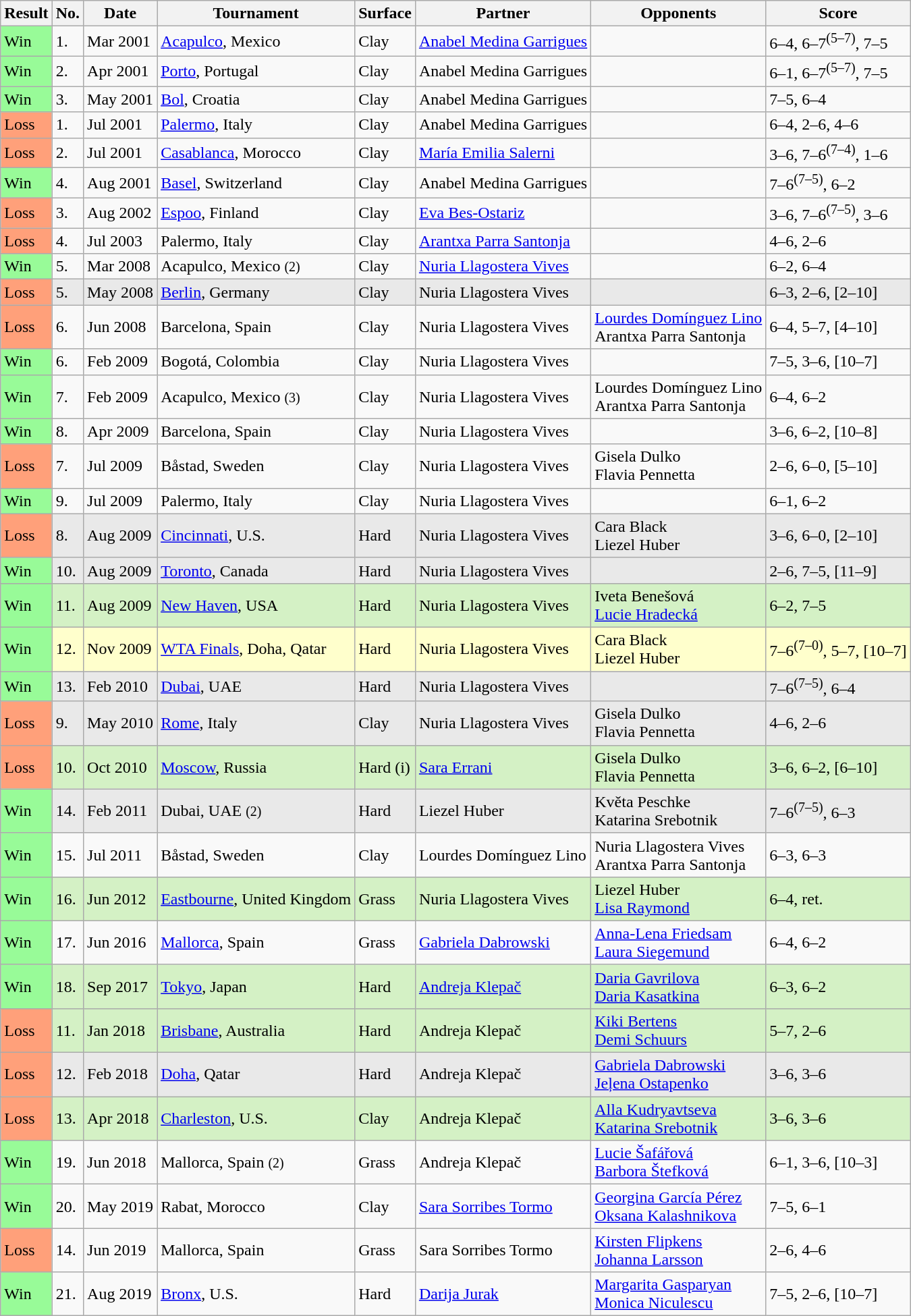<table class="sortable wikitable">
<tr>
<th>Result</th>
<th>No.</th>
<th>Date</th>
<th>Tournament</th>
<th>Surface</th>
<th>Partner</th>
<th>Opponents</th>
<th class="unsortable">Score</th>
</tr>
<tr>
<td style="background:#98fb98;">Win</td>
<td>1.</td>
<td>Mar 2001</td>
<td><a href='#'>Acapulco</a>, Mexico</td>
<td>Clay</td>
<td> <a href='#'>Anabel Medina Garrigues</a></td>
<td></td>
<td>6–4, 6–7<sup>(5–7)</sup>, 7–5</td>
</tr>
<tr>
<td style="background:#98fb98;">Win</td>
<td>2.</td>
<td>Apr 2001</td>
<td><a href='#'>Porto</a>, Portugal</td>
<td>Clay</td>
<td> Anabel Medina Garrigues</td>
<td></td>
<td>6–1, 6–7<sup>(5–7)</sup>, 7–5</td>
</tr>
<tr>
<td style="background:#98fb98;">Win</td>
<td>3.</td>
<td>May 2001</td>
<td><a href='#'>Bol</a>, Croatia</td>
<td>Clay</td>
<td> Anabel Medina Garrigues</td>
<td></td>
<td>7–5, 6–4</td>
</tr>
<tr>
<td style="background:#ffa07a;">Loss</td>
<td>1.</td>
<td>Jul 2001</td>
<td><a href='#'>Palermo</a>, Italy</td>
<td>Clay</td>
<td> Anabel Medina Garrigues</td>
<td></td>
<td>6–4, 2–6, 4–6</td>
</tr>
<tr>
<td style="background:#ffa07a;">Loss</td>
<td>2.</td>
<td>Jul 2001</td>
<td><a href='#'>Casablanca</a>, Morocco</td>
<td>Clay</td>
<td> <a href='#'>María Emilia Salerni</a></td>
<td></td>
<td>3–6, 7–6<sup>(7–4)</sup>, 1–6</td>
</tr>
<tr>
<td style="background:#98fb98;">Win</td>
<td>4.</td>
<td>Aug 2001</td>
<td><a href='#'>Basel</a>, Switzerland</td>
<td>Clay</td>
<td> Anabel Medina Garrigues</td>
<td></td>
<td>7–6<sup>(7–5)</sup>, 6–2</td>
</tr>
<tr>
<td style="background:#ffa07a;">Loss</td>
<td>3.</td>
<td>Aug 2002</td>
<td><a href='#'>Espoo</a>, Finland</td>
<td>Clay</td>
<td> <a href='#'>Eva Bes-Ostariz</a></td>
<td></td>
<td>3–6, 7–6<sup>(7–5)</sup>, 3–6</td>
</tr>
<tr>
<td style="background:#ffa07a;">Loss</td>
<td>4.</td>
<td>Jul 2003</td>
<td>Palermo, Italy</td>
<td>Clay</td>
<td> <a href='#'>Arantxa Parra Santonja</a></td>
<td></td>
<td>4–6, 2–6</td>
</tr>
<tr>
<td style="background:#98fb98;">Win</td>
<td>5.</td>
<td>Mar 2008</td>
<td>Acapulco, Mexico <small>(2)</small></td>
<td>Clay</td>
<td> <a href='#'>Nuria Llagostera Vives</a></td>
<td></td>
<td>6–2, 6–4</td>
</tr>
<tr bgcolor=e9e9e9>
<td style="background:#ffa07a;">Loss</td>
<td>5.</td>
<td>May 2008</td>
<td><a href='#'>Berlin</a>, Germany</td>
<td>Clay</td>
<td> Nuria Llagostera Vives</td>
<td></td>
<td>6–3, 2–6, [2–10]</td>
</tr>
<tr>
<td style="background:#ffa07a;">Loss</td>
<td>6.</td>
<td>Jun 2008</td>
<td>Barcelona, Spain</td>
<td>Clay</td>
<td> Nuria Llagostera Vives</td>
<td> <a href='#'>Lourdes Domínguez Lino</a><br> Arantxa Parra Santonja</td>
<td>6–4, 5–7, [4–10]</td>
</tr>
<tr>
<td style="background:#98fb98;">Win</td>
<td>6.</td>
<td>Feb 2009</td>
<td>Bogotá, Colombia</td>
<td>Clay</td>
<td> Nuria Llagostera Vives</td>
<td></td>
<td>7–5, 3–6, [10–7]</td>
</tr>
<tr>
<td style="background:#98fb98;">Win</td>
<td>7.</td>
<td>Feb 2009</td>
<td>Acapulco, Mexico <small>(3)</small></td>
<td>Clay</td>
<td> Nuria Llagostera Vives</td>
<td> Lourdes Domínguez Lino<br> Arantxa Parra Santonja</td>
<td>6–4, 6–2</td>
</tr>
<tr>
<td style="background:#98fb98;">Win</td>
<td>8.</td>
<td>Apr 2009</td>
<td>Barcelona, Spain</td>
<td>Clay</td>
<td> Nuria Llagostera Vives</td>
<td></td>
<td>3–6, 6–2, [10–8]</td>
</tr>
<tr>
<td style="background:#ffa07a;">Loss</td>
<td>7.</td>
<td>Jul 2009</td>
<td>Båstad, Sweden</td>
<td>Clay</td>
<td> Nuria Llagostera Vives</td>
<td> Gisela Dulko<br> Flavia Pennetta</td>
<td>2–6, 6–0, [5–10]</td>
</tr>
<tr>
<td style="background:#98fb98;">Win</td>
<td>9.</td>
<td>Jul 2009</td>
<td>Palermo, Italy</td>
<td>Clay</td>
<td> Nuria Llagostera Vives</td>
<td></td>
<td>6–1, 6–2</td>
</tr>
<tr bgcolor=e9e9e9>
<td style="background:#ffa07a;">Loss</td>
<td>8.</td>
<td>Aug 2009</td>
<td><a href='#'>Cincinnati</a>, U.S.</td>
<td>Hard</td>
<td> Nuria Llagostera Vives</td>
<td> Cara Black<br> Liezel Huber</td>
<td>3–6, 6–0, [2–10]</td>
</tr>
<tr bgcolor=e9e9e9>
<td style="background:#98fb98;">Win</td>
<td>10.</td>
<td>Aug 2009</td>
<td><a href='#'>Toronto</a>, Canada</td>
<td>Hard</td>
<td> Nuria Llagostera Vives</td>
<td></td>
<td>2–6, 7–5, [11–9]</td>
</tr>
<tr bgcolor=d4f1c5>
<td style="background:#98fb98;">Win</td>
<td>11.</td>
<td>Aug 2009</td>
<td><a href='#'>New Haven</a>, USA</td>
<td>Hard</td>
<td> Nuria Llagostera Vives</td>
<td> Iveta Benešová<br> <a href='#'>Lucie Hradecká</a></td>
<td>6–2, 7–5</td>
</tr>
<tr bgcolor=ffffcc>
<td style="background:#98fb98;">Win</td>
<td>12.</td>
<td>Nov 2009</td>
<td><a href='#'>WTA Finals</a>, Doha, Qatar</td>
<td>Hard</td>
<td> Nuria Llagostera Vives</td>
<td> Cara Black<br> Liezel Huber</td>
<td>7–6<sup>(7–0)</sup>, 5–7, [10–7]</td>
</tr>
<tr bgcolor=e9e9e9>
<td style="background:#98fb98;">Win</td>
<td>13.</td>
<td>Feb 2010</td>
<td><a href='#'>Dubai</a>, UAE</td>
<td>Hard</td>
<td> Nuria Llagostera Vives</td>
<td></td>
<td>7–6<sup>(7–5)</sup>, 6–4</td>
</tr>
<tr bgcolor=e9e9e9>
<td style="background:#ffa07a;">Loss</td>
<td>9.</td>
<td>May 2010</td>
<td><a href='#'>Rome</a>, Italy</td>
<td>Clay</td>
<td> Nuria Llagostera Vives</td>
<td> Gisela Dulko<br> Flavia Pennetta</td>
<td>4–6, 2–6</td>
</tr>
<tr bgcolor=d4f1c5>
<td style="background:#ffa07a;">Loss</td>
<td>10.</td>
<td>Oct 2010</td>
<td><a href='#'>Moscow</a>, Russia</td>
<td>Hard (i)</td>
<td> <a href='#'>Sara Errani</a></td>
<td> Gisela Dulko<br> Flavia Pennetta</td>
<td>3–6, 6–2, [6–10]</td>
</tr>
<tr bgcolor=e9e9e9>
<td style="background:#98fb98;">Win</td>
<td>14.</td>
<td>Feb 2011</td>
<td>Dubai, UAE <small>(2)</small></td>
<td>Hard</td>
<td> Liezel Huber</td>
<td> Květa Peschke<br> Katarina Srebotnik</td>
<td>7–6<sup>(7–5)</sup>, 6–3</td>
</tr>
<tr>
<td style="background:#98fb98;">Win</td>
<td>15.</td>
<td>Jul 2011</td>
<td>Båstad, Sweden</td>
<td>Clay</td>
<td> Lourdes Domínguez Lino</td>
<td> Nuria Llagostera Vives<br> Arantxa Parra Santonja</td>
<td>6–3, 6–3</td>
</tr>
<tr bgcolor="d4f1c5">
<td style="background:#98fb98;">Win</td>
<td>16.</td>
<td>Jun 2012</td>
<td><a href='#'>Eastbourne</a>, United Kingdom</td>
<td>Grass</td>
<td> Nuria Llagostera Vives</td>
<td> Liezel Huber<br> <a href='#'>Lisa Raymond</a></td>
<td>6–4, ret.</td>
</tr>
<tr>
<td style="background:#98fb98;">Win</td>
<td>17.</td>
<td>Jun 2016</td>
<td><a href='#'>Mallorca</a>, Spain</td>
<td>Grass</td>
<td> <a href='#'>Gabriela Dabrowski</a></td>
<td> <a href='#'>Anna-Lena Friedsam</a><br> <a href='#'>Laura Siegemund</a></td>
<td>6–4, 6–2</td>
</tr>
<tr bgcolor="d4f1c5">
<td style="background:#98fb98;">Win</td>
<td>18.</td>
<td>Sep 2017</td>
<td><a href='#'>Tokyo</a>, Japan</td>
<td>Hard</td>
<td> <a href='#'>Andreja Klepač</a></td>
<td> <a href='#'>Daria Gavrilova</a><br> <a href='#'>Daria Kasatkina</a></td>
<td>6–3, 6–2</td>
</tr>
<tr bgcolor="d4f1c5">
<td style="background:#ffa07a;">Loss</td>
<td>11.</td>
<td>Jan 2018</td>
<td><a href='#'>Brisbane</a>, Australia</td>
<td>Hard</td>
<td> Andreja Klepač</td>
<td> <a href='#'>Kiki Bertens</a><br> <a href='#'>Demi Schuurs</a></td>
<td>5–7, 2–6</td>
</tr>
<tr style="background:#e9e9e9;">
<td style="background:#ffa07a;">Loss</td>
<td>12.</td>
<td>Feb 2018</td>
<td><a href='#'>Doha</a>, Qatar</td>
<td>Hard</td>
<td> Andreja Klepač</td>
<td> <a href='#'>Gabriela Dabrowski</a><br> <a href='#'>Jeļena Ostapenko</a></td>
<td>3–6, 3–6</td>
</tr>
<tr bgcolor="d4f1c5">
<td style="background:#ffa07a;">Loss</td>
<td>13.</td>
<td>Apr 2018</td>
<td><a href='#'>Charleston</a>, U.S.</td>
<td>Clay</td>
<td> Andreja Klepač</td>
<td> <a href='#'>Alla Kudryavtseva</a><br>  <a href='#'>Katarina Srebotnik</a></td>
<td>3–6, 3–6</td>
</tr>
<tr>
<td style="background:#98fb98;">Win</td>
<td>19.</td>
<td>Jun 2018</td>
<td>Mallorca, Spain <small>(2)</small></td>
<td>Grass</td>
<td> Andreja Klepač</td>
<td> <a href='#'>Lucie Šafářová</a><br>  <a href='#'>Barbora Štefková</a></td>
<td>6–1, 3–6, [10–3]</td>
</tr>
<tr>
<td style="background:#98fb98;">Win</td>
<td>20.</td>
<td>May 2019</td>
<td>Rabat, Morocco</td>
<td>Clay</td>
<td> <a href='#'>Sara Sorribes Tormo</a></td>
<td> <a href='#'>Georgina García Pérez</a><br>  <a href='#'>Oksana Kalashnikova</a></td>
<td>7–5, 6–1</td>
</tr>
<tr>
<td style="background:#ffa07a;">Loss</td>
<td>14.</td>
<td>Jun 2019</td>
<td>Mallorca, Spain</td>
<td>Grass</td>
<td> Sara Sorribes Tormo</td>
<td> <a href='#'>Kirsten Flipkens</a><br>  <a href='#'>Johanna Larsson</a></td>
<td>2–6, 4–6</td>
</tr>
<tr>
<td style="background:#98fb98;">Win</td>
<td>21.</td>
<td>Aug 2019</td>
<td><a href='#'>Bronx</a>, U.S.</td>
<td>Hard</td>
<td> <a href='#'>Darija Jurak</a></td>
<td> <a href='#'>Margarita Gasparyan</a><br>  <a href='#'>Monica Niculescu</a></td>
<td>7–5, 2–6, [10–7]</td>
</tr>
</table>
